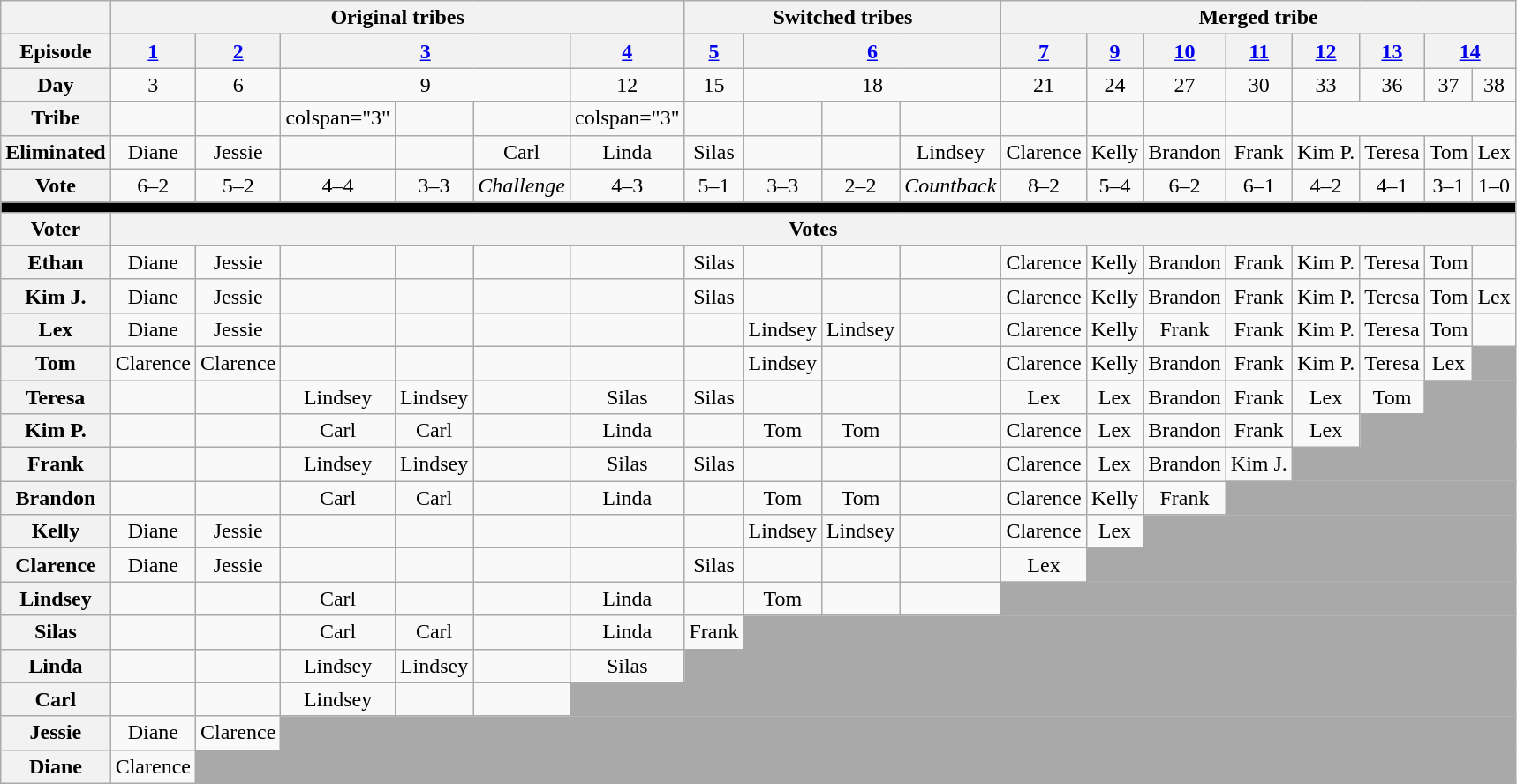<table class="wikitable nowrap" style="text-align:center;">
<tr>
<th></th>
<th colspan="6">Original tribes</th>
<th colspan="4">Switched tribes</th>
<th colspan="8">Merged tribe</th>
</tr>
<tr>
<th>Episode</th>
<th><a href='#'>1</a></th>
<th><a href='#'>2</a></th>
<th colspan="3"><a href='#'>3</a></th>
<th><a href='#'>4</a></th>
<th><a href='#'>5</a></th>
<th colspan="3"><a href='#'>6</a></th>
<th><a href='#'>7</a></th>
<th><a href='#'>9</a></th>
<th><a href='#'>10</a></th>
<th><a href='#'>11</a></th>
<th><a href='#'>12</a></th>
<th><a href='#'>13</a></th>
<th colspan="2"><a href='#'>14</a></th>
</tr>
<tr>
<th>Day</th>
<td>3</td>
<td>6</td>
<td colspan="3">9</td>
<td>12</td>
<td>15</td>
<td colspan="3">18</td>
<td>21</td>
<td>24</td>
<td>27</td>
<td>30</td>
<td>33</td>
<td>36</td>
<td>37</td>
<td>38</td>
</tr>
<tr>
<th>Tribe</th>
<td></td>
<td></td>
<td>colspan="3" </td>
<td></td>
<td></td>
<td>colspan="3" </td>
<td></td>
<td></td>
<td></td>
<td></td>
<td></td>
<td></td>
<td></td>
<td></td>
</tr>
<tr>
<th>Eliminated</th>
<td>Diane</td>
<td>Jessie</td>
<td></td>
<td></td>
<td>Carl</td>
<td>Linda</td>
<td>Silas</td>
<td></td>
<td></td>
<td>Lindsey</td>
<td>Clarence</td>
<td>Kelly</td>
<td>Brandon</td>
<td>Frank</td>
<td>Kim P.</td>
<td>Teresa</td>
<td>Tom</td>
<td>Lex</td>
</tr>
<tr>
<th>Vote</th>
<td>6–2</td>
<td>5–2</td>
<td>4–4</td>
<td>3–3</td>
<td><em>Challenge</em></td>
<td>4–3</td>
<td>5–1</td>
<td>3–3</td>
<td>2–2</td>
<td><em>Countback</em></td>
<td>8–2</td>
<td>5–4</td>
<td>6–2</td>
<td>6–1</td>
<td>4–2</td>
<td>4–1</td>
<td>3–1</td>
<td>1–0</td>
</tr>
<tr>
<td style="background-color:black;" colspan="19"></td>
</tr>
<tr>
<th>Voter</th>
<th colspan="18">Votes</th>
</tr>
<tr>
<th>Ethan</th>
<td>Diane</td>
<td>Jessie</td>
<td></td>
<td></td>
<td></td>
<td></td>
<td>Silas</td>
<td></td>
<td></td>
<td></td>
<td>Clarence</td>
<td>Kelly</td>
<td>Brandon</td>
<td>Frank</td>
<td>Kim P.</td>
<td>Teresa</td>
<td>Tom</td>
<td></td>
</tr>
<tr>
<th>Kim J.</th>
<td>Diane</td>
<td>Jessie</td>
<td></td>
<td></td>
<td></td>
<td></td>
<td>Silas</td>
<td></td>
<td></td>
<td></td>
<td>Clarence</td>
<td>Kelly</td>
<td>Brandon</td>
<td>Frank</td>
<td>Kim P.</td>
<td>Teresa</td>
<td>Tom</td>
<td>Lex</td>
</tr>
<tr>
<th>Lex</th>
<td>Diane</td>
<td>Jessie</td>
<td></td>
<td></td>
<td></td>
<td></td>
<td></td>
<td>Lindsey</td>
<td>Lindsey</td>
<td></td>
<td>Clarence</td>
<td>Kelly</td>
<td>Frank</td>
<td>Frank</td>
<td>Kim P.</td>
<td>Teresa</td>
<td>Tom</td>
<td></td>
</tr>
<tr>
<th>Tom</th>
<td>Clarence</td>
<td>Clarence</td>
<td></td>
<td></td>
<td></td>
<td></td>
<td></td>
<td>Lindsey</td>
<td></td>
<td></td>
<td>Clarence</td>
<td>Kelly</td>
<td>Brandon</td>
<td>Frank</td>
<td>Kim P.</td>
<td>Teresa</td>
<td>Lex</td>
<td style="background-color:darkgrey;"></td>
</tr>
<tr>
<th>Teresa</th>
<td></td>
<td></td>
<td>Lindsey</td>
<td>Lindsey</td>
<td></td>
<td>Silas</td>
<td>Silas</td>
<td></td>
<td></td>
<td></td>
<td>Lex</td>
<td>Lex</td>
<td>Brandon</td>
<td>Frank</td>
<td>Lex</td>
<td>Tom</td>
<td style="background-color:darkgrey;" colspan="2"></td>
</tr>
<tr>
<th>Kim P.</th>
<td></td>
<td></td>
<td>Carl</td>
<td>Carl</td>
<td></td>
<td>Linda</td>
<td></td>
<td>Tom</td>
<td>Tom</td>
<td></td>
<td>Clarence</td>
<td>Lex</td>
<td>Brandon</td>
<td>Frank</td>
<td>Lex</td>
<td style="background-color:darkgrey;" colspan="3"></td>
</tr>
<tr>
<th>Frank</th>
<td></td>
<td></td>
<td>Lindsey</td>
<td>Lindsey</td>
<td></td>
<td>Silas</td>
<td>Silas</td>
<td></td>
<td></td>
<td></td>
<td>Clarence</td>
<td>Lex</td>
<td>Brandon</td>
<td>Kim J.</td>
<td style="background-color:darkgrey;" colspan="4"></td>
</tr>
<tr>
<th>Brandon</th>
<td></td>
<td></td>
<td>Carl</td>
<td>Carl</td>
<td></td>
<td>Linda</td>
<td></td>
<td>Tom</td>
<td>Tom</td>
<td></td>
<td>Clarence</td>
<td>Kelly</td>
<td>Frank</td>
<td style="background-color:darkgrey;" colspan="5"></td>
</tr>
<tr>
<th>Kelly</th>
<td>Diane</td>
<td>Jessie</td>
<td></td>
<td></td>
<td></td>
<td></td>
<td></td>
<td>Lindsey</td>
<td>Lindsey</td>
<td></td>
<td>Clarence</td>
<td>Lex</td>
<td style="background-color:darkgrey;" colspan="6"></td>
</tr>
<tr>
<th>Clarence</th>
<td>Diane</td>
<td>Jessie</td>
<td></td>
<td></td>
<td></td>
<td></td>
<td>Silas</td>
<td></td>
<td></td>
<td></td>
<td>Lex</td>
<td style="background-color:darkgrey;" colspan="7"></td>
</tr>
<tr>
<th>Lindsey</th>
<td></td>
<td></td>
<td>Carl</td>
<td></td>
<td></td>
<td>Linda</td>
<td></td>
<td>Tom</td>
<td></td>
<td></td>
<td style="background-color:darkgrey;" colspan="8"></td>
</tr>
<tr>
<th>Silas</th>
<td></td>
<td></td>
<td>Carl</td>
<td>Carl</td>
<td></td>
<td>Linda</td>
<td>Frank</td>
<td style="background-color:darkgrey;" colspan="11"></td>
</tr>
<tr>
<th>Linda</th>
<td></td>
<td></td>
<td>Lindsey</td>
<td>Lindsey</td>
<td></td>
<td>Silas</td>
<td style="background-color:darkgrey;" colspan="12"></td>
</tr>
<tr>
<th>Carl</th>
<td></td>
<td></td>
<td>Lindsey</td>
<td></td>
<td></td>
<td style="background-color:darkgrey;" colspan="13"></td>
</tr>
<tr>
<th>Jessie</th>
<td>Diane</td>
<td>Clarence</td>
<td style="background-color:darkgrey;" colspan="16"></td>
</tr>
<tr>
<th>Diane</th>
<td>Clarence</td>
<td style="background-color:darkgrey;" colspan="17"></td>
</tr>
</table>
